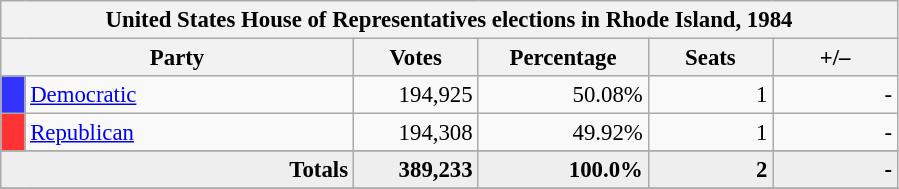<table class="wikitable" style="font-size: 95%;">
<tr>
<th colspan="6">United States House of Representatives elections in Rhode Island, 1984</th>
</tr>
<tr>
<th colspan=2 style="width: 15em">Party</th>
<th style="width: 5em">Votes</th>
<th style="width: 7em">Percentage</th>
<th style="width: 5em">Seats</th>
<th style="width: 5em">+/–</th>
</tr>
<tr>
<th style="background-color:#3333FF; width: 3px"></th>
<td style="width: 130px"><a href='#'>Democratic</a></td>
<td align="right">194,925</td>
<td align="right">50.08%</td>
<td align="right">1</td>
<td align="right">-</td>
</tr>
<tr>
<th style="background-color:#FF3333; width: 3px"></th>
<td style="width: 130px"><a href='#'>Republican</a></td>
<td align="right">194,308</td>
<td align="right">49.92%</td>
<td align="right">1</td>
<td align="right">-</td>
</tr>
<tr>
</tr>
<tr bgcolor="#EEEEEE">
<td colspan="2" align="right"><strong>Totals</strong></td>
<td align="right"><strong>389,233</strong></td>
<td align="right"><strong>100.0%</strong></td>
<td align="right"><strong>2</strong></td>
<td align="right"><strong>-</strong></td>
</tr>
<tr bgcolor="#EEEEEE">
</tr>
</table>
